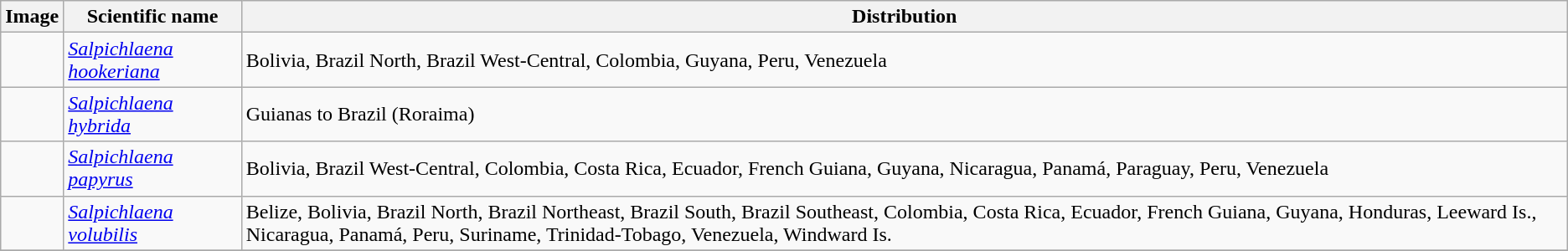<table class="wikitable">
<tr>
<th>Image</th>
<th>Scientific name</th>
<th>Distribution</th>
</tr>
<tr>
<td></td>
<td><em><a href='#'>Salpichlaena hookeriana</a></em> </td>
<td>Bolivia, Brazil North, Brazil West-Central, Colombia, Guyana, Peru, Venezuela</td>
</tr>
<tr>
<td></td>
<td><em><a href='#'>Salpichlaena hybrida</a></em> </td>
<td>Guianas to Brazil (Roraima)</td>
</tr>
<tr>
<td></td>
<td><em><a href='#'>Salpichlaena papyrus</a></em> </td>
<td>Bolivia, Brazil West-Central, Colombia, Costa Rica, Ecuador, French Guiana, Guyana, Nicaragua, Panamá, Paraguay, Peru, Venezuela</td>
</tr>
<tr>
<td></td>
<td><em><a href='#'>Salpichlaena volubilis</a></em> </td>
<td>Belize, Bolivia, Brazil North, Brazil Northeast, Brazil South, Brazil Southeast, Colombia, Costa Rica, Ecuador, French Guiana, Guyana, Honduras, Leeward Is., Nicaragua, Panamá, Peru, Suriname, Trinidad-Tobago, Venezuela, Windward Is.</td>
</tr>
<tr>
</tr>
</table>
